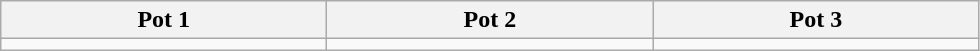<table class="wikitable">
<tr>
<th width=210>Pot 1</th>
<th width=210>Pot 2</th>
<th width=210>Pot 3</th>
</tr>
<tr>
<td valign=top></td>
<td valign=top></td>
<td valign=top></td>
</tr>
</table>
